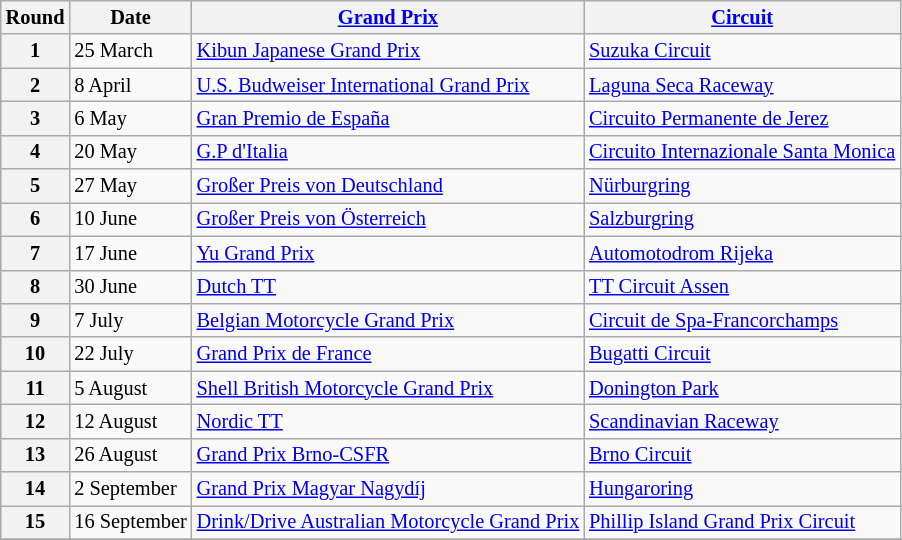<table class="wikitable" style="font-size: 85%;">
<tr>
<th>Round</th>
<th>Date</th>
<th><a href='#'>Grand Prix</a></th>
<th><a href='#'>Circuit</a></th>
</tr>
<tr>
<th>1</th>
<td>25 March</td>
<td> <a href='#'>Kibun Japanese Grand Prix</a></td>
<td><a href='#'>Suzuka Circuit</a></td>
</tr>
<tr>
<th>2</th>
<td>8 April</td>
<td> <a href='#'>U.S. Budweiser International Grand Prix</a></td>
<td><a href='#'>Laguna Seca Raceway</a></td>
</tr>
<tr>
<th>3</th>
<td>6 May</td>
<td> <a href='#'>Gran Premio de España</a></td>
<td><a href='#'>Circuito Permanente de Jerez</a></td>
</tr>
<tr>
<th>4</th>
<td>20 May</td>
<td> <a href='#'>G.P d'Italia</a></td>
<td><a href='#'>Circuito Internazionale Santa Monica</a></td>
</tr>
<tr>
<th>5</th>
<td>27 May</td>
<td> <a href='#'>Großer Preis von Deutschland</a></td>
<td><a href='#'>Nürburgring</a></td>
</tr>
<tr>
<th>6</th>
<td>10 June</td>
<td> <a href='#'>Großer Preis von Österreich</a></td>
<td><a href='#'>Salzburgring</a></td>
</tr>
<tr>
<th>7</th>
<td>17 June</td>
<td> <a href='#'>Yu Grand Prix</a></td>
<td><a href='#'>Automotodrom Rijeka</a></td>
</tr>
<tr>
<th>8</th>
<td>30 June</td>
<td> <a href='#'>Dutch TT</a></td>
<td><a href='#'>TT Circuit Assen</a></td>
</tr>
<tr>
<th>9</th>
<td>7 July</td>
<td> <a href='#'>Belgian Motorcycle Grand Prix</a></td>
<td><a href='#'>Circuit de Spa-Francorchamps</a></td>
</tr>
<tr>
<th>10</th>
<td>22 July</td>
<td> <a href='#'>Grand Prix de France</a></td>
<td><a href='#'>Bugatti Circuit</a></td>
</tr>
<tr>
<th>11</th>
<td>5 August</td>
<td> <a href='#'>Shell British Motorcycle Grand Prix</a></td>
<td><a href='#'>Donington Park</a></td>
</tr>
<tr>
<th>12</th>
<td>12 August</td>
<td> <a href='#'>Nordic TT</a></td>
<td><a href='#'>Scandinavian Raceway</a></td>
</tr>
<tr>
<th>13</th>
<td>26 August</td>
<td> <a href='#'>Grand Prix Brno-CSFR</a></td>
<td><a href='#'>Brno Circuit</a></td>
</tr>
<tr>
<th>14</th>
<td>2 September</td>
<td> <a href='#'>Grand Prix Magyar Nagydíj</a></td>
<td><a href='#'>Hungaroring</a></td>
</tr>
<tr>
<th>15</th>
<td>16 September</td>
<td> <a href='#'>Drink/Drive Australian Motorcycle Grand Prix</a></td>
<td><a href='#'>Phillip Island Grand Prix Circuit</a></td>
</tr>
<tr>
</tr>
</table>
